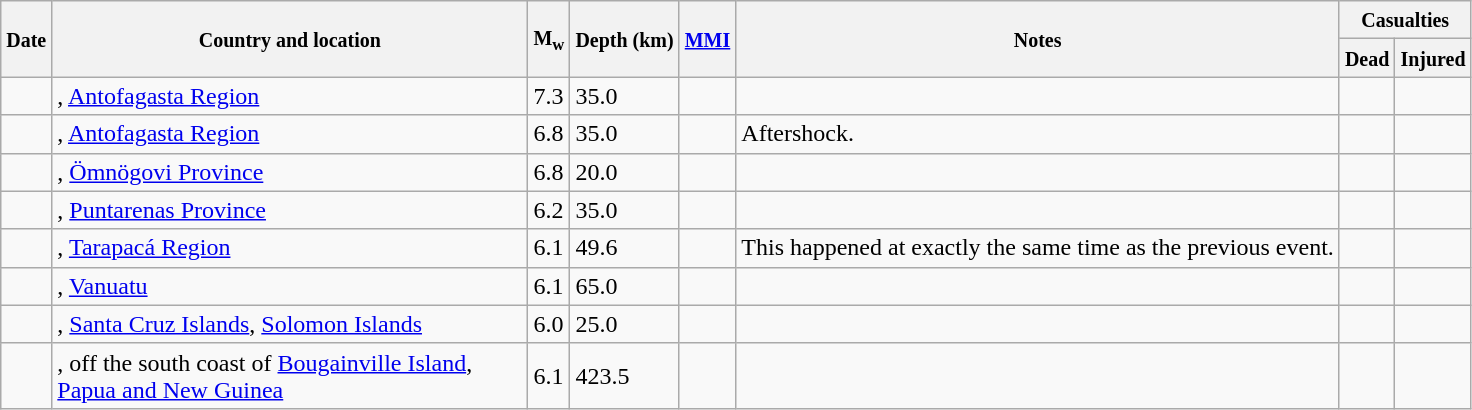<table class="wikitable sortable sort-under" style="border:1px black; margin-left:1em;">
<tr>
<th rowspan="2"><small>Date</small></th>
<th rowspan="2" style="width: 310px"><small>Country and location</small></th>
<th rowspan="2"><small>M<sub>w</sub></small></th>
<th rowspan="2"><small>Depth (km)</small></th>
<th rowspan="2"><small><a href='#'>MMI</a></small></th>
<th rowspan="2" class="unsortable"><small>Notes</small></th>
<th colspan="2"><small>Casualties</small></th>
</tr>
<tr>
<th><small>Dead</small></th>
<th><small>Injured</small></th>
</tr>
<tr>
<td></td>
<td>, <a href='#'>Antofagasta Region</a></td>
<td>7.3</td>
<td>35.0</td>
<td></td>
<td></td>
<td></td>
<td></td>
</tr>
<tr>
<td></td>
<td>, <a href='#'>Antofagasta Region</a></td>
<td>6.8</td>
<td>35.0</td>
<td></td>
<td>Aftershock.</td>
<td></td>
<td></td>
</tr>
<tr>
<td></td>
<td>, <a href='#'>Ömnögovi Province</a></td>
<td>6.8</td>
<td>20.0</td>
<td></td>
<td></td>
<td></td>
<td></td>
</tr>
<tr>
<td></td>
<td>, <a href='#'>Puntarenas Province</a></td>
<td>6.2</td>
<td>35.0</td>
<td></td>
<td></td>
<td></td>
<td></td>
</tr>
<tr>
<td></td>
<td>, <a href='#'>Tarapacá Region</a></td>
<td>6.1</td>
<td>49.6</td>
<td></td>
<td>This happened at exactly the same time as the previous event.</td>
<td></td>
<td></td>
</tr>
<tr>
<td></td>
<td>, <a href='#'>Vanuatu</a></td>
<td>6.1</td>
<td>65.0</td>
<td></td>
<td></td>
<td></td>
<td></td>
</tr>
<tr>
<td></td>
<td>, <a href='#'>Santa Cruz Islands</a>, <a href='#'>Solomon Islands</a></td>
<td>6.0</td>
<td>25.0</td>
<td></td>
<td></td>
<td></td>
<td></td>
</tr>
<tr>
<td></td>
<td>, off the south coast of <a href='#'>Bougainville Island</a>, <a href='#'>Papua and New Guinea</a></td>
<td>6.1</td>
<td>423.5</td>
<td></td>
<td></td>
<td></td>
<td></td>
</tr>
</table>
